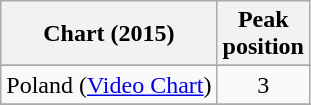<table class="wikitable sortable plainrowheaders">
<tr>
<th>Chart (2015)</th>
<th>Peak<br>position</th>
</tr>
<tr>
</tr>
<tr>
</tr>
<tr>
</tr>
<tr>
<td>Poland (<a href='#'>Video Chart</a>)</td>
<td align=center>3</td>
</tr>
<tr>
</tr>
<tr>
</tr>
<tr>
</tr>
</table>
